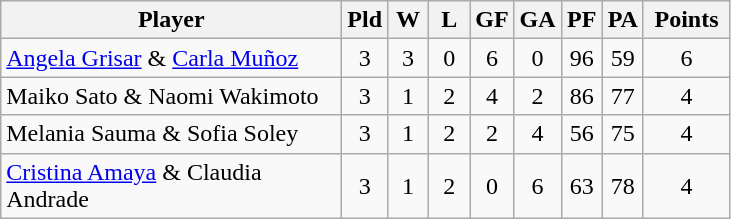<table class=wikitable style="text-align:center">
<tr>
<th width=220>Player</th>
<th width=20>Pld</th>
<th width=20>W</th>
<th width=20>L</th>
<th width=20>GF</th>
<th width=20>GA</th>
<th width=20>PF</th>
<th width=20>PA</th>
<th width=50>Points</th>
</tr>
<tr>
<td align=left> <a href='#'>Angela Grisar</a> & <a href='#'>Carla Muñoz</a></td>
<td>3</td>
<td>3</td>
<td>0</td>
<td>6</td>
<td>0</td>
<td>96</td>
<td>59</td>
<td>6</td>
</tr>
<tr>
<td align=left> Maiko Sato & Naomi Wakimoto</td>
<td>3</td>
<td>1</td>
<td>2</td>
<td>4</td>
<td>2</td>
<td>86</td>
<td>77</td>
<td>4</td>
</tr>
<tr>
<td align=left> Melania Sauma & Sofia Soley</td>
<td>3</td>
<td>1</td>
<td>2</td>
<td>2</td>
<td>4</td>
<td>56</td>
<td>75</td>
<td>4</td>
</tr>
<tr>
<td align=left> <a href='#'>Cristina Amaya</a> & Claudia Andrade</td>
<td>3</td>
<td>1</td>
<td>2</td>
<td>0</td>
<td>6</td>
<td>63</td>
<td>78</td>
<td>4</td>
</tr>
</table>
